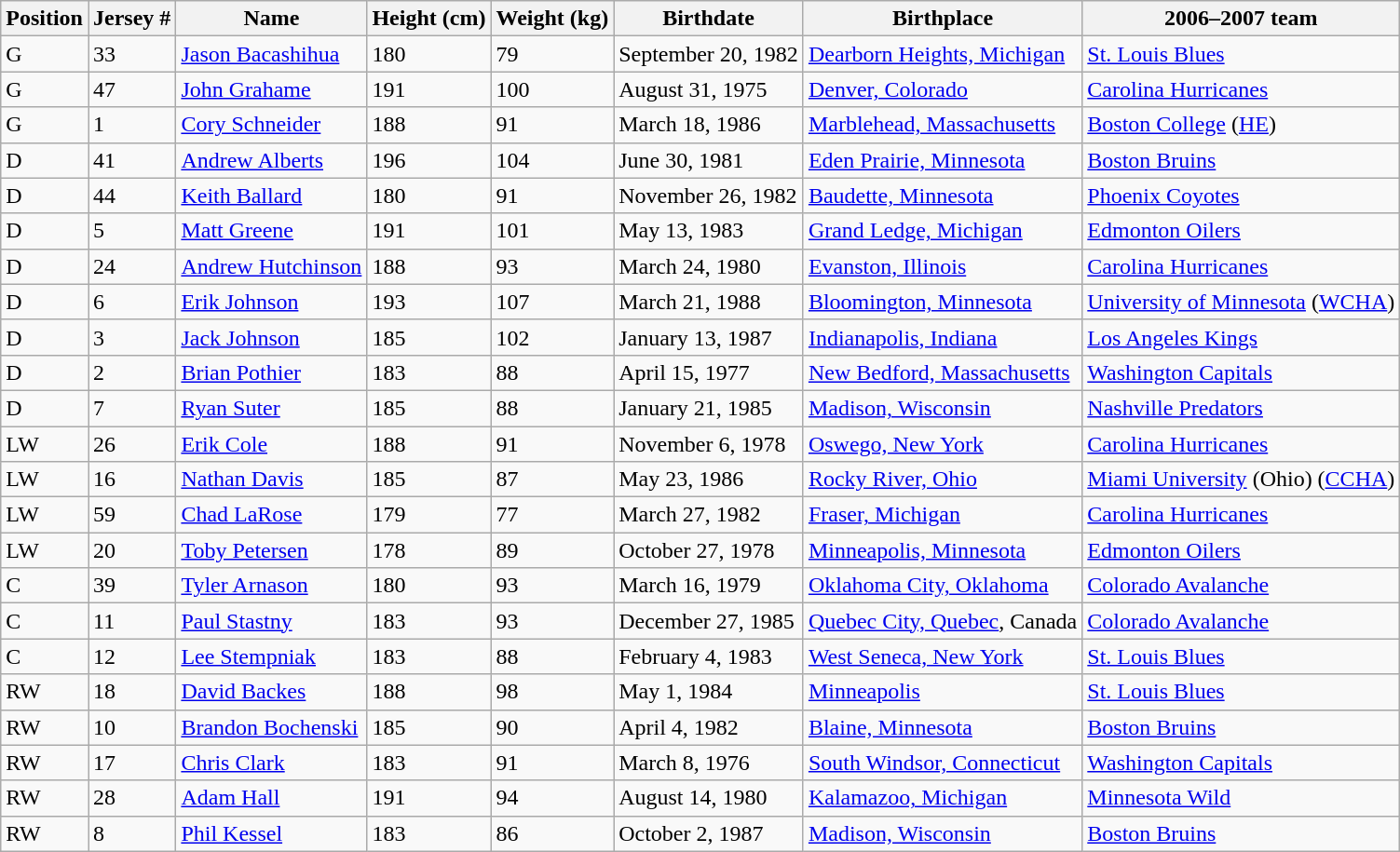<table class="wikitable sortable">
<tr>
<th>Position</th>
<th>Jersey #</th>
<th>Name</th>
<th>Height (cm)</th>
<th>Weight (kg)</th>
<th>Birthdate</th>
<th>Birthplace</th>
<th>2006–2007 team</th>
</tr>
<tr>
<td>G</td>
<td>33</td>
<td><a href='#'>Jason Bacashihua</a></td>
<td>180</td>
<td>79</td>
<td>September 20, 1982</td>
<td><a href='#'>Dearborn Heights, Michigan</a></td>
<td><a href='#'>St. Louis Blues</a></td>
</tr>
<tr>
<td>G</td>
<td>47</td>
<td><a href='#'>John Grahame</a></td>
<td>191</td>
<td>100</td>
<td>August 31, 1975</td>
<td><a href='#'>Denver, Colorado</a></td>
<td><a href='#'>Carolina Hurricanes</a></td>
</tr>
<tr>
<td>G</td>
<td>1</td>
<td><a href='#'>Cory Schneider</a></td>
<td>188</td>
<td>91</td>
<td>March 18, 1986</td>
<td><a href='#'>Marblehead, Massachusetts</a></td>
<td><a href='#'>Boston College</a> (<a href='#'>HE</a>)</td>
</tr>
<tr>
<td>D</td>
<td>41</td>
<td><a href='#'>Andrew Alberts</a></td>
<td>196</td>
<td>104</td>
<td>June 30, 1981</td>
<td><a href='#'>Eden Prairie, Minnesota</a></td>
<td><a href='#'>Boston Bruins</a></td>
</tr>
<tr>
<td>D</td>
<td>44</td>
<td><a href='#'>Keith Ballard</a></td>
<td>180</td>
<td>91</td>
<td>November 26, 1982</td>
<td><a href='#'>Baudette, Minnesota</a></td>
<td><a href='#'>Phoenix Coyotes</a></td>
</tr>
<tr>
<td>D</td>
<td>5</td>
<td><a href='#'>Matt Greene</a></td>
<td>191</td>
<td>101</td>
<td>May 13, 1983</td>
<td><a href='#'>Grand Ledge, Michigan</a></td>
<td><a href='#'>Edmonton Oilers</a></td>
</tr>
<tr>
<td>D</td>
<td>24</td>
<td><a href='#'>Andrew Hutchinson</a></td>
<td>188</td>
<td>93</td>
<td>March 24, 1980</td>
<td><a href='#'>Evanston, Illinois</a></td>
<td><a href='#'>Carolina Hurricanes</a></td>
</tr>
<tr>
<td>D</td>
<td>6</td>
<td><a href='#'>Erik Johnson</a></td>
<td>193</td>
<td>107</td>
<td>March 21, 1988</td>
<td><a href='#'>Bloomington, Minnesota</a></td>
<td><a href='#'>University of Minnesota</a> (<a href='#'>WCHA</a>)</td>
</tr>
<tr>
<td>D</td>
<td>3</td>
<td><a href='#'>Jack Johnson</a></td>
<td>185</td>
<td>102</td>
<td>January 13, 1987</td>
<td><a href='#'>Indianapolis, Indiana</a></td>
<td><a href='#'>Los Angeles Kings</a></td>
</tr>
<tr>
<td>D</td>
<td>2</td>
<td><a href='#'>Brian Pothier</a></td>
<td>183</td>
<td>88</td>
<td>April 15, 1977</td>
<td><a href='#'>New Bedford, Massachusetts</a></td>
<td><a href='#'>Washington Capitals</a></td>
</tr>
<tr>
<td>D</td>
<td>7</td>
<td><a href='#'>Ryan Suter</a></td>
<td>185</td>
<td>88</td>
<td>January 21, 1985</td>
<td><a href='#'>Madison, Wisconsin</a></td>
<td><a href='#'>Nashville Predators</a></td>
</tr>
<tr>
<td>LW</td>
<td>26</td>
<td><a href='#'>Erik Cole</a></td>
<td>188</td>
<td>91</td>
<td>November 6, 1978</td>
<td><a href='#'>Oswego, New York</a></td>
<td><a href='#'>Carolina Hurricanes</a></td>
</tr>
<tr>
<td>LW</td>
<td>16</td>
<td><a href='#'>Nathan Davis</a></td>
<td>185</td>
<td>87</td>
<td>May 23, 1986</td>
<td><a href='#'>Rocky River, Ohio</a></td>
<td><a href='#'>Miami University</a> (Ohio) (<a href='#'>CCHA</a>)</td>
</tr>
<tr>
<td>LW</td>
<td>59</td>
<td><a href='#'>Chad LaRose</a></td>
<td>179</td>
<td>77</td>
<td>March 27, 1982</td>
<td><a href='#'>Fraser, Michigan</a></td>
<td><a href='#'>Carolina Hurricanes</a></td>
</tr>
<tr>
<td>LW</td>
<td>20</td>
<td><a href='#'>Toby Petersen</a></td>
<td>178</td>
<td>89</td>
<td>October 27, 1978</td>
<td><a href='#'>Minneapolis, Minnesota</a></td>
<td><a href='#'>Edmonton Oilers</a></td>
</tr>
<tr>
<td>C</td>
<td>39</td>
<td><a href='#'>Tyler Arnason</a></td>
<td>180</td>
<td>93</td>
<td>March 16, 1979</td>
<td><a href='#'>Oklahoma City, Oklahoma</a></td>
<td><a href='#'>Colorado Avalanche</a></td>
</tr>
<tr>
<td>C</td>
<td>11</td>
<td><a href='#'>Paul Stastny</a></td>
<td>183</td>
<td>93</td>
<td>December 27, 1985</td>
<td><a href='#'>Quebec City, Quebec</a>, Canada</td>
<td><a href='#'>Colorado Avalanche</a></td>
</tr>
<tr>
<td>C</td>
<td>12</td>
<td><a href='#'>Lee Stempniak</a></td>
<td>183</td>
<td>88</td>
<td>February 4, 1983</td>
<td><a href='#'>West Seneca, New York</a></td>
<td><a href='#'>St. Louis Blues</a></td>
</tr>
<tr>
<td>RW</td>
<td>18</td>
<td><a href='#'>David Backes</a></td>
<td>188</td>
<td>98</td>
<td>May 1, 1984</td>
<td><a href='#'>Minneapolis</a></td>
<td><a href='#'>St. Louis Blues</a></td>
</tr>
<tr>
<td>RW</td>
<td>10</td>
<td><a href='#'>Brandon Bochenski</a></td>
<td>185</td>
<td>90</td>
<td>April 4, 1982</td>
<td><a href='#'>Blaine, Minnesota</a></td>
<td><a href='#'>Boston Bruins</a></td>
</tr>
<tr>
<td>RW</td>
<td>17</td>
<td><a href='#'>Chris Clark</a></td>
<td>183</td>
<td>91</td>
<td>March 8, 1976</td>
<td><a href='#'>South Windsor, Connecticut</a></td>
<td><a href='#'>Washington Capitals</a></td>
</tr>
<tr>
<td>RW</td>
<td>28</td>
<td><a href='#'>Adam Hall</a></td>
<td>191</td>
<td>94</td>
<td>August 14, 1980</td>
<td><a href='#'>Kalamazoo, Michigan</a></td>
<td><a href='#'>Minnesota Wild</a></td>
</tr>
<tr>
<td>RW</td>
<td>8</td>
<td><a href='#'>Phil Kessel</a></td>
<td>183</td>
<td>86</td>
<td>October 2, 1987</td>
<td><a href='#'>Madison, Wisconsin</a></td>
<td><a href='#'>Boston Bruins</a></td>
</tr>
</table>
